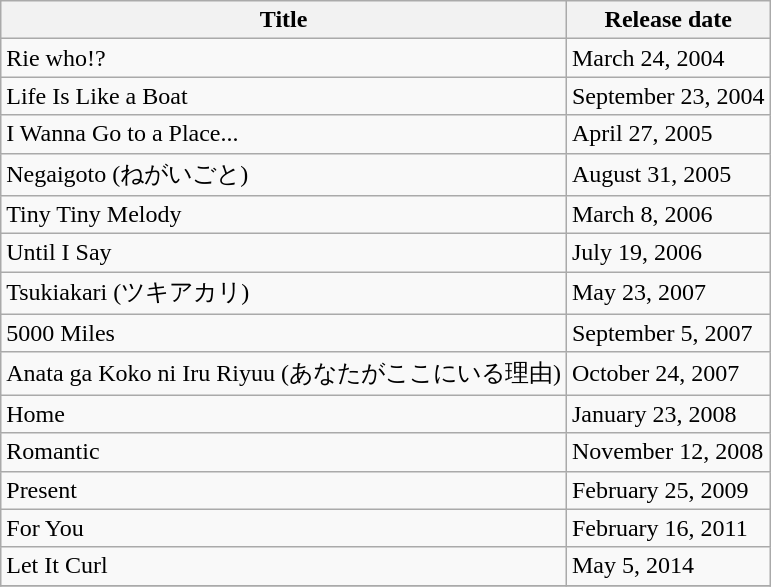<table class="wikitable">
<tr>
<th>Title</th>
<th>Release date</th>
</tr>
<tr>
<td>Rie who!?</td>
<td>March 24, 2004</td>
</tr>
<tr>
<td>Life Is Like a Boat</td>
<td>September 23, 2004</td>
</tr>
<tr>
<td>I Wanna Go to a Place...</td>
<td>April 27, 2005</td>
</tr>
<tr>
<td>Negaigoto (ねがいごと)</td>
<td>August 31, 2005</td>
</tr>
<tr>
<td>Tiny Tiny Melody</td>
<td>March 8, 2006</td>
</tr>
<tr>
<td>Until I Say</td>
<td>July 19, 2006</td>
</tr>
<tr>
<td>Tsukiakari (ツキアカリ)</td>
<td>May 23, 2007</td>
</tr>
<tr>
<td>5000 Miles</td>
<td>September 5, 2007</td>
</tr>
<tr>
<td>Anata ga Koko ni Iru Riyuu (あなたがここにいる理由)</td>
<td>October 24, 2007</td>
</tr>
<tr>
<td>Home</td>
<td>January 23, 2008</td>
</tr>
<tr>
<td>Romantic</td>
<td>November 12, 2008</td>
</tr>
<tr>
<td>Present</td>
<td>February 25, 2009</td>
</tr>
<tr>
<td>For You</td>
<td>February 16, 2011</td>
</tr>
<tr>
<td>Let It Curl</td>
<td>May 5, 2014</td>
</tr>
<tr>
</tr>
</table>
